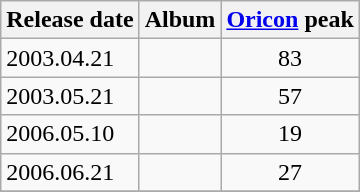<table class="wikitable">
<tr>
<th>Release date</th>
<th>Album</th>
<th><a href='#'>Oricon</a> peak</th>
</tr>
<tr>
<td>2003.04.21</td>
<td></td>
<td align="center">83</td>
</tr>
<tr>
<td>2003.05.21</td>
<td></td>
<td align="center">57</td>
</tr>
<tr>
<td>2006.05.10</td>
<td></td>
<td align="center">19</td>
</tr>
<tr>
<td>2006.06.21</td>
<td></td>
<td align="center">27</td>
</tr>
<tr>
</tr>
</table>
